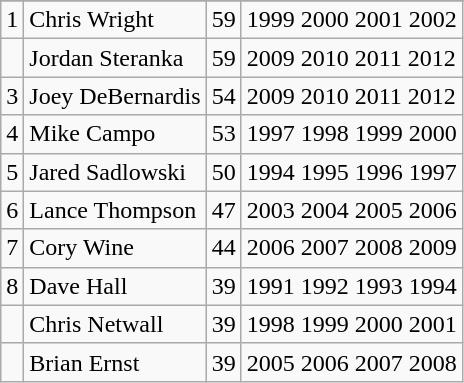<table class="wikitable">
<tr>
</tr>
<tr>
<td>1</td>
<td>Chris Wright</td>
<td>59</td>
<td>1999 2000 2001 2002</td>
</tr>
<tr>
<td></td>
<td>Jordan Steranka</td>
<td>59</td>
<td>2009 2010 2011 2012</td>
</tr>
<tr>
<td>3</td>
<td>Joey DeBernardis</td>
<td>54</td>
<td>2009 2010 2011 2012</td>
</tr>
<tr>
<td>4</td>
<td>Mike Campo</td>
<td>53</td>
<td>1997 1998 1999 2000</td>
</tr>
<tr>
<td>5</td>
<td>Jared Sadlowski</td>
<td>50</td>
<td>1994 1995 1996 1997</td>
</tr>
<tr>
<td>6</td>
<td>Lance Thompson</td>
<td>47</td>
<td>2003 2004 2005 2006</td>
</tr>
<tr>
<td>7</td>
<td>Cory Wine</td>
<td>44</td>
<td>2006 2007 2008 2009</td>
</tr>
<tr>
<td>8</td>
<td>Dave Hall</td>
<td>39</td>
<td>1991 1992 1993 1994</td>
</tr>
<tr>
<td></td>
<td>Chris Netwall</td>
<td>39</td>
<td>1998 1999 2000 2001</td>
</tr>
<tr>
<td></td>
<td>Brian Ernst</td>
<td>39</td>
<td>2005 2006 2007 2008</td>
</tr>
</table>
